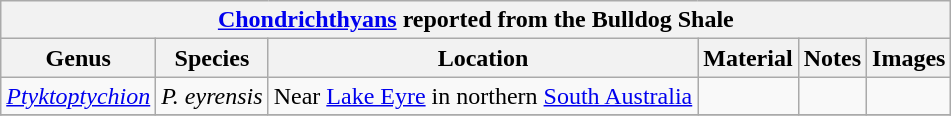<table class="wikitable sortable" align="center">
<tr>
<th colspan="6" align="center"><strong><a href='#'>Chondrichthyans</a> reported from the Bulldog Shale</strong></th>
</tr>
<tr>
<th>Genus</th>
<th>Species</th>
<th>Location</th>
<th>Material</th>
<th>Notes</th>
<th>Images</th>
</tr>
<tr>
<td><em><a href='#'>Ptyktoptychion</a></em></td>
<td><em>P. eyrensis</em></td>
<td>Near <a href='#'>Lake Eyre</a> in northern <a href='#'>South Australia</a></td>
<td></td>
<td></td>
<td></td>
</tr>
<tr>
</tr>
</table>
